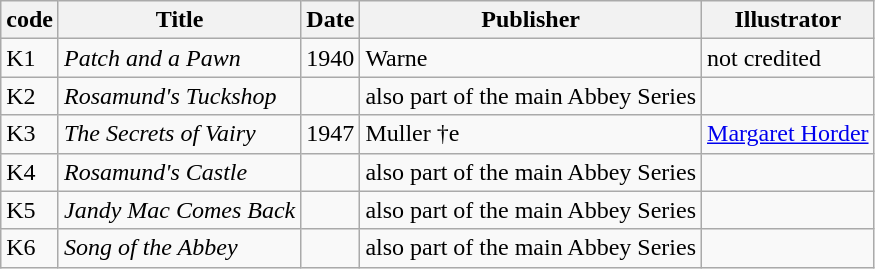<table class="wikitable">
<tr>
<th>code</th>
<th>Title</th>
<th>Date</th>
<th>Publisher</th>
<th>Illustrator</th>
</tr>
<tr>
<td>K1</td>
<td><em>Patch and a Pawn</em></td>
<td>1940</td>
<td>Warne</td>
<td>not credited</td>
</tr>
<tr>
<td>K2</td>
<td><em>Rosamund's Tuckshop</em></td>
<td></td>
<td>also part of the main Abbey Series</td>
<td></td>
</tr>
<tr>
<td>K3</td>
<td><em>The Secrets of Vairy</em></td>
<td>1947</td>
<td>Muller †e</td>
<td><a href='#'>Margaret Horder</a></td>
</tr>
<tr>
<td>K4</td>
<td><em>Rosamund's Castle</em></td>
<td></td>
<td>also part of the main Abbey Series</td>
<td></td>
</tr>
<tr>
<td>K5</td>
<td><em>Jandy Mac Comes Back</em></td>
<td></td>
<td>also part of the main Abbey Series</td>
<td></td>
</tr>
<tr>
<td>K6</td>
<td><em>Song of the Abbey</em></td>
<td></td>
<td>also part of the main Abbey Series</td>
<td></td>
</tr>
</table>
